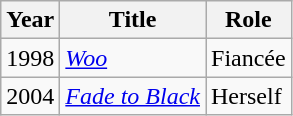<table class="wikitable">
<tr>
<th>Year</th>
<th>Title</th>
<th>Role</th>
</tr>
<tr>
<td>1998</td>
<td><em><a href='#'>Woo</a></em></td>
<td>Fiancée</td>
</tr>
<tr>
<td>2004</td>
<td><em><a href='#'>Fade to Black</a></em></td>
<td>Herself</td>
</tr>
</table>
